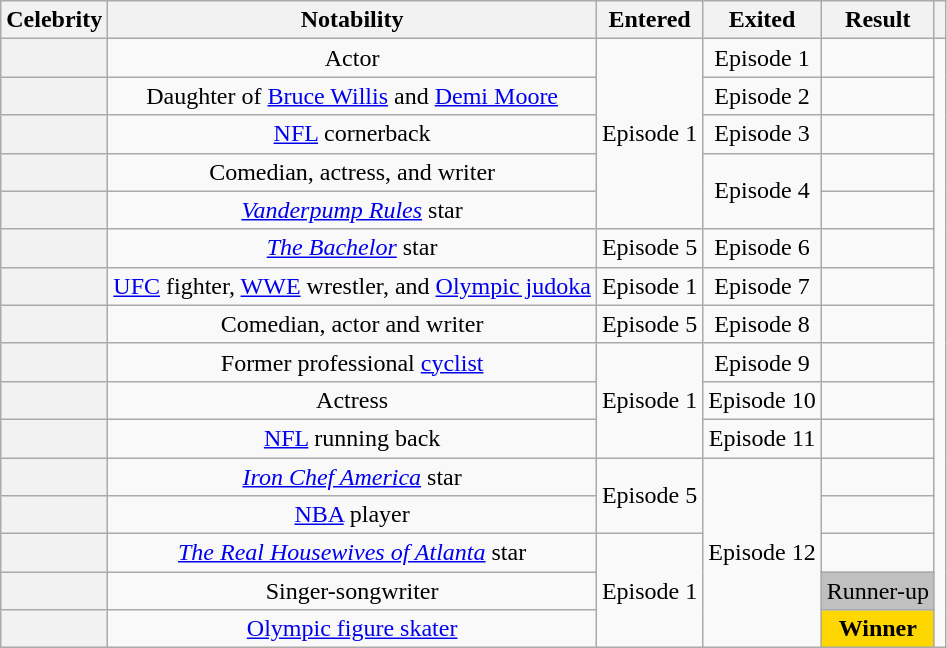<table class="wikitable sortable" style="text-align:center;">
<tr>
<th scope="col">Celebrity</th>
<th scope="col" class="unsortable">Notability</th>
<th scope="col">Entered</th>
<th scope="col">Exited</th>
<th scope="col">Result</th>
<th scope="col" class="unsortable"></th>
</tr>
<tr>
<th scope="row"></th>
<td>Actor</td>
<td rowspan="5">Episode 1</td>
<td>Episode 1</td>
<td></td>
<td rowspan="16"></td>
</tr>
<tr>
<th scope="row"></th>
<td>Daughter of <a href='#'>Bruce Willis</a> and <a href='#'>Demi Moore</a></td>
<td>Episode 2</td>
<td></td>
</tr>
<tr>
<th scope="row"></th>
<td><a href='#'>NFL</a> cornerback</td>
<td>Episode 3</td>
<td></td>
</tr>
<tr>
<th scope="row"></th>
<td>Comedian, actress, and writer</td>
<td rowspan="2">Episode 4</td>
<td></td>
</tr>
<tr>
<th scope="row"></th>
<td><em><a href='#'>Vanderpump Rules</a></em> star</td>
<td></td>
</tr>
<tr>
<th scope="row"></th>
<td><em><a href='#'>The Bachelor</a></em> star</td>
<td>Episode 5</td>
<td>Episode 6</td>
<td></td>
</tr>
<tr>
<th scope="row"></th>
<td><a href='#'>UFC</a> fighter, <a href='#'>WWE</a> wrestler, and <a href='#'>Olympic judoka</a></td>
<td>Episode 1</td>
<td>Episode 7</td>
<td></td>
</tr>
<tr>
<th scope="row"></th>
<td>Comedian, actor and writer</td>
<td>Episode 5</td>
<td>Episode 8</td>
<td></td>
</tr>
<tr>
<th scope="row"></th>
<td>Former professional <a href='#'>cyclist</a></td>
<td rowspan="3">Episode 1</td>
<td>Episode 9</td>
<td></td>
</tr>
<tr>
<th scope="row"></th>
<td>Actress</td>
<td>Episode 10</td>
<td></td>
</tr>
<tr>
<th scope="row"></th>
<td><a href='#'>NFL</a> running back</td>
<td>Episode 11</td>
<td></td>
</tr>
<tr>
<th scope="row"></th>
<td><em><a href='#'>Iron Chef America</a></em> star</td>
<td rowspan="2">Episode 5</td>
<td rowspan="5">Episode 12</td>
<td></td>
</tr>
<tr>
<th scope="row"></th>
<td><a href='#'>NBA</a> player</td>
<td></td>
</tr>
<tr>
<th scope="row"></th>
<td><em><a href='#'>The Real Housewives of Atlanta</a></em> star</td>
<td rowspan="3">Episode 1</td>
<td></td>
</tr>
<tr>
<th scope="row"></th>
<td>Singer-songwriter</td>
<td style="background:silver;">Runner-up</td>
</tr>
<tr>
<th scope="row"></th>
<td><a href='#'>Olympic figure skater</a></td>
<td bgcolor=FFD700><strong>Winner</strong></td>
</tr>
</table>
